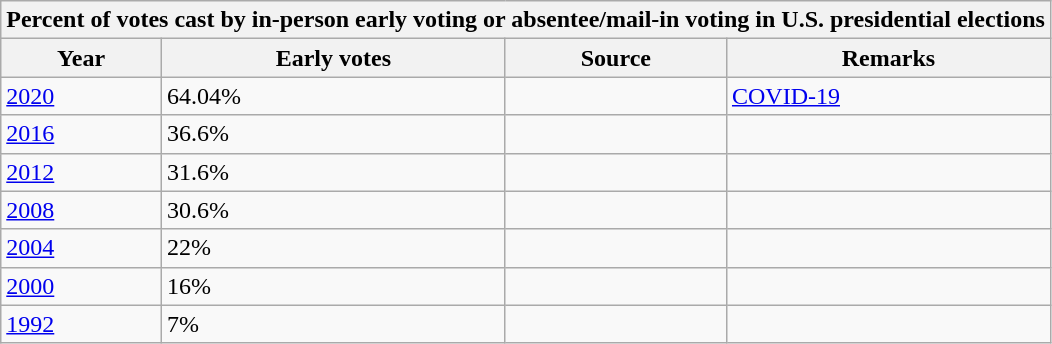<table class="wikitable sortable">
<tr>
<th colspan = 4>Percent of votes cast by in-person early voting or absentee/mail-in voting in U.S. presidential elections</th>
</tr>
<tr>
<th>Year</th>
<th>Early votes</th>
<th>Source</th>
<th>Remarks</th>
</tr>
<tr>
<td><a href='#'>2020</a></td>
<td>64.04%</td>
<td></td>
<td><a href='#'>COVID-19</a></td>
</tr>
<tr>
<td><a href='#'>2016</a></td>
<td>36.6%</td>
<td></td>
<td></td>
</tr>
<tr>
<td><a href='#'>2012</a></td>
<td>31.6%</td>
<td></td>
<td></td>
</tr>
<tr>
<td><a href='#'>2008</a></td>
<td>30.6%</td>
<td></td>
<td></td>
</tr>
<tr>
<td><a href='#'>2004</a></td>
<td>22%</td>
<td></td>
<td></td>
</tr>
<tr>
<td><a href='#'>2000</a></td>
<td>16%</td>
<td></td>
<td></td>
</tr>
<tr>
<td><a href='#'>1992</a></td>
<td>7%</td>
<td></td>
<td></td>
</tr>
</table>
